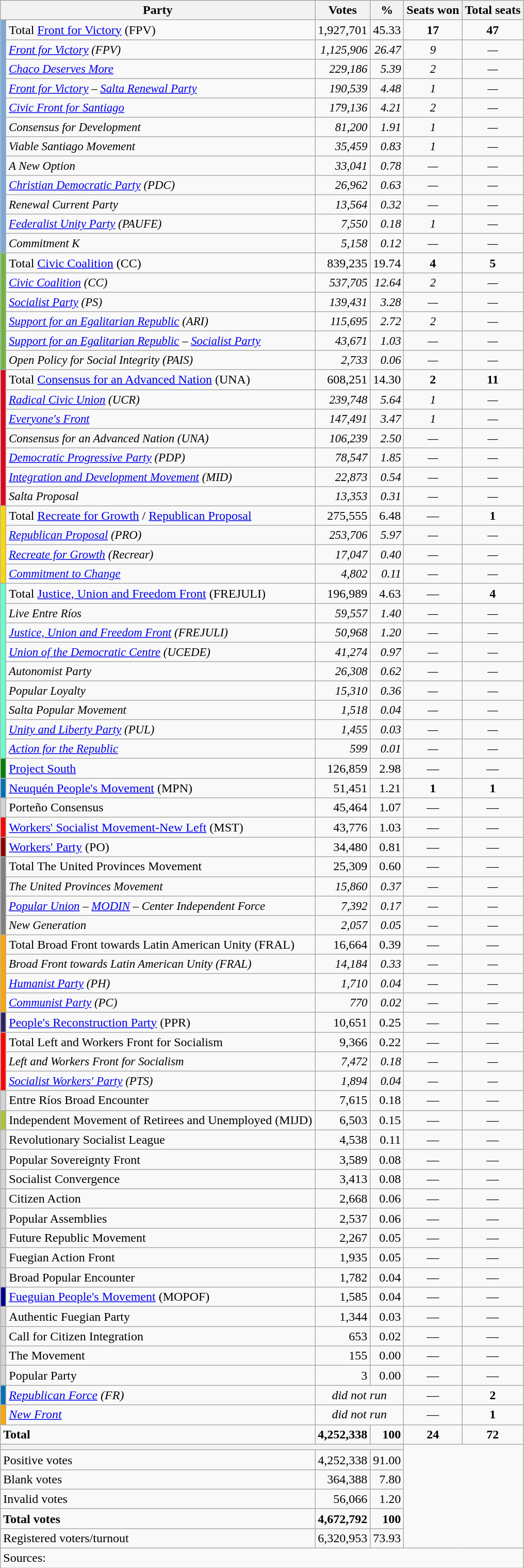<table class="wikitable" style="text-align:right;">
<tr>
<th colspan=2>Party</th>
<th>Votes</th>
<th>%</th>
<th>Seats won</th>
<th>Total seats</th>
</tr>
<tr>
<td bgcolor=#75AADB rowspan=12></td>
<td align=left>Total <a href='#'>Front for Victory</a> (FPV)</td>
<td>1,927,701</td>
<td>45.33</td>
<td align=center><strong>17</strong></td>
<td align=center><strong>47</strong></td>
</tr>
<tr style="font-size: 95%; font-style: italic">
<td align=left><span><a href='#'>Front for Victory</a> (FPV)</span></td>
<td>1,125,906</td>
<td>26.47</td>
<td align=center>9</td>
<td align=center>—</td>
</tr>
<tr style="font-size: 95%; font-style: italic">
<td align=left><span><a href='#'>Chaco Deserves More</a></span></td>
<td>229,186</td>
<td>5.39</td>
<td align=center>2</td>
<td align=center>—</td>
</tr>
<tr style="font-size: 95%; font-style: italic">
<td align=left><span><a href='#'>Front for Victory</a> – <a href='#'>Salta Renewal Party</a></span></td>
<td>190,539</td>
<td>4.48</td>
<td align=center>1</td>
<td align=center>—</td>
</tr>
<tr style="font-size: 95%; font-style: italic">
<td align=left><span><a href='#'>Civic Front for Santiago</a></span></td>
<td>179,136</td>
<td>4.21</td>
<td align=center>2</td>
<td align=center>—</td>
</tr>
<tr style="font-size: 95%; font-style: italic">
<td align=left><span>Consensus for Development</span></td>
<td>81,200</td>
<td>1.91</td>
<td align=center>1</td>
<td align=center>—</td>
</tr>
<tr style="font-size: 95%; font-style: italic">
<td align=left><span>Viable Santiago Movement</span></td>
<td>35,459</td>
<td>0.83</td>
<td align=center>1</td>
<td align=center>—</td>
</tr>
<tr style="font-size: 95%; font-style: italic">
<td align=left><span>A New Option</span></td>
<td>33,041</td>
<td>0.78</td>
<td align=center>—</td>
<td align=center>—</td>
</tr>
<tr style="font-size: 95%; font-style: italic">
<td align=left><span><a href='#'>Christian Democratic Party</a> (PDC)</span></td>
<td>26,962</td>
<td>0.63</td>
<td align=center>—</td>
<td align=center>—</td>
</tr>
<tr style="font-size: 95%; font-style: italic">
<td align=left><span>Renewal Current Party</span></td>
<td>13,564</td>
<td>0.32</td>
<td align=center>—</td>
<td align=center>—</td>
</tr>
<tr style="font-size: 95%; font-style: italic">
<td align=left><span><a href='#'>Federalist Unity Party</a> (PAUFE)</span></td>
<td>7,550</td>
<td>0.18</td>
<td align=center>1</td>
<td align=center>—</td>
</tr>
<tr style="font-size: 95%; font-style: italic">
<td align=left><span>Commitment K</span></td>
<td>5,158</td>
<td>0.12</td>
<td align=center>—</td>
<td align=center>—</td>
</tr>
<tr>
<td bgcolor=#6fb53e rowspan=6></td>
<td align=left>Total <a href='#'>Civic Coalition</a> (CC)</td>
<td>839,235</td>
<td>19.74</td>
<td align=center><strong>4</strong></td>
<td align=center><strong>5</strong></td>
</tr>
<tr style="font-size: 95%; font-style: italic">
<td align=left><span><a href='#'>Civic Coalition</a> (CC)</span></td>
<td>537,705</td>
<td>12.64</td>
<td align=center>2</td>
<td align=center>—</td>
</tr>
<tr style="font-size: 95%; font-style: italic">
<td align=left><span><a href='#'>Socialist Party</a> (PS)</span></td>
<td>139,431</td>
<td>3.28</td>
<td align=center>—</td>
<td align=center>—</td>
</tr>
<tr style="font-size: 95%; font-style: italic">
<td align=left><span><a href='#'>Support for an Egalitarian Republic</a> (ARI)</span></td>
<td>115,695</td>
<td>2.72</td>
<td align=center>2</td>
<td align=center>—</td>
</tr>
<tr style="font-size: 95%; font-style: italic">
<td align=left><span><a href='#'>Support for an Egalitarian Republic</a> – <a href='#'>Socialist Party</a></span></td>
<td>43,671</td>
<td>1.03</td>
<td align=center>—</td>
<td align=center>—</td>
</tr>
<tr style="font-size: 95%; font-style: italic">
<td align=left><span>Open Policy for Social Integrity (PAIS)</span></td>
<td>2,733</td>
<td>0.06</td>
<td align=center>—</td>
<td align=center>—</td>
</tr>
<tr>
<td bgcolor=#E10019 rowspan=7></td>
<td align=left>Total <a href='#'>Consensus for an Advanced Nation</a> (UNA)</td>
<td>608,251</td>
<td>14.30</td>
<td align=center><strong>2</strong></td>
<td align=center><strong>11</strong></td>
</tr>
<tr style="font-size: 95%; font-style: italic">
<td align=left><span><a href='#'>Radical Civic Union</a> (UCR)</span></td>
<td>239,748</td>
<td>5.64</td>
<td align=center>1</td>
<td align=center>—</td>
</tr>
<tr style="font-size: 95%; font-style: italic">
<td align=left><span><a href='#'>Everyone's Front</a></span></td>
<td>147,491</td>
<td>3.47</td>
<td align=center>1</td>
<td align=center>—</td>
</tr>
<tr style="font-size: 95%; font-style: italic">
<td align=left><span>Consensus for an Advanced Nation (UNA)</span></td>
<td>106,239</td>
<td>2.50</td>
<td align=center>—</td>
<td align=center>—</td>
</tr>
<tr style="font-size: 95%; font-style: italic">
<td align=left><span><a href='#'>Democratic Progressive Party</a> (PDP)</span></td>
<td>78,547</td>
<td>1.85</td>
<td align=center>—</td>
<td align=center>—</td>
</tr>
<tr style="font-size: 95%; font-style: italic">
<td align=left><span><a href='#'>Integration and Development Movement</a> (MID)</span></td>
<td>22,873</td>
<td>0.54</td>
<td align=center>—</td>
<td align=center>—</td>
</tr>
<tr style="font-size: 95%; font-style: italic">
<td align=left><span>Salta Proposal</span></td>
<td>13,353</td>
<td>0.31</td>
<td align=center>—</td>
<td align=center>—</td>
</tr>
<tr>
<td bgcolor=gold rowspan=4></td>
<td align=left>Total <a href='#'>Recreate for Growth</a> / <a href='#'>Republican Proposal</a></td>
<td>275,555</td>
<td>6.48</td>
<td align=center>—</td>
<td align=center><strong>1</strong></td>
</tr>
<tr style="font-size: 95%; font-style: italic">
<td align=left><span><a href='#'>Republican Proposal</a> (PRO)</span></td>
<td>253,706</td>
<td>5.97</td>
<td align=center>—</td>
<td align=center>—</td>
</tr>
<tr style="font-size: 95%; font-style: italic">
<td align=left><span><a href='#'>Recreate for Growth</a> (Recrear)</span></td>
<td>17,047</td>
<td>0.40</td>
<td align=center>—</td>
<td align=center>—</td>
</tr>
<tr style="font-size: 95%; font-style: italic">
<td align=left><span><a href='#'>Commitment to Change</a></span></td>
<td>4,802</td>
<td>0.11</td>
<td align=center>—</td>
<td align=center>—</td>
</tr>
<tr>
<td bgcolor=#66FFCC rowspan=9></td>
<td align=left>Total <a href='#'>Justice, Union and Freedom Front</a> (FREJULI)</td>
<td>196,989</td>
<td>4.63</td>
<td align=center>—</td>
<td align=center><strong>4</strong></td>
</tr>
<tr style="font-size: 95%; font-style: italic">
<td align=left><span>Live Entre Ríos</span></td>
<td>59,557</td>
<td>1.40</td>
<td align=center>—</td>
<td align=center>—</td>
</tr>
<tr style="font-size: 95%; font-style: italic">
<td align=left><span><a href='#'>Justice, Union and Freedom Front</a> (FREJULI)</span></td>
<td>50,968</td>
<td>1.20</td>
<td align=center>—</td>
<td align=center>—</td>
</tr>
<tr style="font-size: 95%; font-style: italic">
<td align=left><span><a href='#'>Union of the Democratic Centre</a> (UCEDE)</span></td>
<td>41,274</td>
<td>0.97</td>
<td align=center>—</td>
<td align=center>—</td>
</tr>
<tr style="font-size: 95%; font-style: italic">
<td align=left><span>Autonomist Party</span></td>
<td>26,308</td>
<td>0.62</td>
<td align=center>—</td>
<td align=center>—</td>
</tr>
<tr style="font-size: 95%; font-style: italic">
<td align=left><span>Popular Loyalty</span></td>
<td>15,310</td>
<td>0.36</td>
<td align=center>—</td>
<td align=center>—</td>
</tr>
<tr style="font-size: 95%; font-style: italic">
<td align=left><span>Salta Popular Movement</span></td>
<td>1,518</td>
<td>0.04</td>
<td align=center>—</td>
<td align=center>—</td>
</tr>
<tr style="font-size: 95%; font-style: italic">
<td align=left><span><a href='#'>Unity and Liberty Party</a> (PUL)</span></td>
<td>1,455</td>
<td>0.03</td>
<td align=center>—</td>
<td align=center>—</td>
</tr>
<tr style="font-size: 95%; font-style: italic">
<td align=left><span><a href='#'>Action for the Republic</a></span></td>
<td>599</td>
<td>0.01</td>
<td align=center>—</td>
<td align=center>—</td>
</tr>
<tr>
<td bgcolor=green></td>
<td align=left><a href='#'>Project South</a></td>
<td>126,859</td>
<td>2.98</td>
<td align=center>—</td>
<td align=center>—</td>
</tr>
<tr>
<td bgcolor=#0070B8></td>
<td align=left><a href='#'>Neuquén People's Movement</a> (MPN)</td>
<td>51,451</td>
<td>1.21</td>
<td align=center><strong>1</strong></td>
<td align=center><strong>1</strong></td>
</tr>
<tr>
<td bgcolor=lightgrey></td>
<td align=left>Porteño Consensus</td>
<td>45,464</td>
<td>1.07</td>
<td align=center>—</td>
<td align=center>—</td>
</tr>
<tr>
<td bgcolor=red></td>
<td align=left><a href='#'>Workers' Socialist Movement-New Left</a> (MST)</td>
<td>43,776</td>
<td>1.03</td>
<td align=center>—</td>
<td align=center>—</td>
</tr>
<tr>
<td bgcolor=darkred></td>
<td align=left><a href='#'>Workers' Party</a> (PO)</td>
<td>34,480</td>
<td>0.81</td>
<td align=center>—</td>
<td align=center>—</td>
</tr>
<tr>
<td bgcolor=grey rowspan=4></td>
<td align=left>Total The United Provinces Movement</td>
<td>25,309</td>
<td>0.60</td>
<td align=center>—</td>
<td align=center>—</td>
</tr>
<tr style="font-size: 95%; font-style: italic">
<td align=left><span>The United Provinces Movement</span></td>
<td>15,860</td>
<td>0.37</td>
<td align=center>—</td>
<td align=center>—</td>
</tr>
<tr style="font-size: 95%; font-style: italic">
<td align=left><span><a href='#'>Popular Union</a> – <a href='#'>MODIN</a> – Center Independent Force</span></td>
<td>7,392</td>
<td>0.17</td>
<td align=center>—</td>
<td align=center>—</td>
</tr>
<tr style="font-size: 95%; font-style: italic">
<td align=left><span>New Generation</span></td>
<td>2,057</td>
<td>0.05</td>
<td align=center>—</td>
<td align=center>—</td>
</tr>
<tr>
<td bgcolor=orange rowspan=4></td>
<td align=left>Total Broad Front towards Latin American Unity (FRAL)</td>
<td>16,664</td>
<td>0.39</td>
<td align=center>—</td>
<td align=center>—</td>
</tr>
<tr style="font-size: 95%; font-style: italic">
<td align=left><span>Broad Front towards Latin American Unity (FRAL)</span></td>
<td>14,184</td>
<td>0.33</td>
<td align=center>—</td>
<td align=center>—</td>
</tr>
<tr style="font-size: 95%; font-style: italic">
<td align=left><span><a href='#'>Humanist Party</a> (PH)</span></td>
<td>1,710</td>
<td>0.04</td>
<td align=center>—</td>
<td align=center>—</td>
</tr>
<tr style="font-size: 95%; font-style: italic">
<td align=left><span><a href='#'>Communist Party</a> (PC)</span></td>
<td>770</td>
<td>0.02</td>
<td align=center>—</td>
<td align=center>—</td>
</tr>
<tr>
<td bgcolor=#2B2361></td>
<td align=left><a href='#'>People's Reconstruction Party</a> (PPR)</td>
<td>10,651</td>
<td>0.25</td>
<td align=center>—</td>
<td align=center>—</td>
</tr>
<tr>
<td bgcolor=red rowspan=3></td>
<td align=left>Total Left and Workers Front for Socialism</td>
<td>9,366</td>
<td>0.22</td>
<td align=center>—</td>
<td align=center>—</td>
</tr>
<tr style="font-size: 95%; font-style: italic">
<td align=left><span>Left and Workers Front for Socialism</span></td>
<td>7,472</td>
<td>0.18</td>
<td align=center>—</td>
<td align=center>—</td>
</tr>
<tr style="font-size: 95%; font-style: italic">
<td align=left><span><a href='#'>Socialist Workers' Party</a> (PTS)</span></td>
<td>1,894</td>
<td>0.04</td>
<td align=center>—</td>
<td align=center>—</td>
</tr>
<tr>
<td bgcolor=lightgrey></td>
<td align=left>Entre Ríos Broad Encounter</td>
<td>7,615</td>
<td>0.18</td>
<td align=center>—</td>
<td align=center>—</td>
</tr>
<tr>
<td bgcolor=#B0C236></td>
<td align=left>Independent Movement of Retirees and Unemployed (MIJD)</td>
<td>6,503</td>
<td>0.15</td>
<td align=center>—</td>
<td align=center>—</td>
</tr>
<tr>
<td bgcolor=lightgrey></td>
<td align=left>Revolutionary Socialist League</td>
<td>4,538</td>
<td>0.11</td>
<td align=center>—</td>
<td align=center>—</td>
</tr>
<tr>
<td bgcolor=lightgrey></td>
<td align=left>Popular Sovereignty Front</td>
<td>3,589</td>
<td>0.08</td>
<td align=center>—</td>
<td align=center>—</td>
</tr>
<tr>
<td bgcolor=lightgrey></td>
<td align=left>Socialist Convergence</td>
<td>3,413</td>
<td>0.08</td>
<td align=center>—</td>
<td align=center>—</td>
</tr>
<tr>
<td bgcolor=lightgrey></td>
<td align=left>Citizen Action</td>
<td>2,668</td>
<td>0.06</td>
<td align=center>—</td>
<td align=center>—</td>
</tr>
<tr>
<td bgcolor=lightgrey></td>
<td align=left>Popular Assemblies</td>
<td>2,537</td>
<td>0.06</td>
<td align=center>—</td>
<td align=center>—</td>
</tr>
<tr>
<td bgcolor=lightgrey></td>
<td align=left>Future Republic Movement</td>
<td>2,267</td>
<td>0.05</td>
<td align=center>—</td>
<td align=center>—</td>
</tr>
<tr>
<td bgcolor=lightgrey></td>
<td align=left>Fuegian Action Front</td>
<td>1,935</td>
<td>0.05</td>
<td align=center>—</td>
<td align=center>—</td>
</tr>
<tr>
<td bgcolor=lightgrey></td>
<td align=left>Broad Popular Encounter</td>
<td>1,782</td>
<td>0.04</td>
<td align=center>—</td>
<td align=center>—</td>
</tr>
<tr>
<td bgcolor=darkblue></td>
<td align=left><a href='#'>Fueguian People's Movement</a> (MOPOF)</td>
<td>1,585</td>
<td>0.04</td>
<td align=center>—</td>
<td align=center>—</td>
</tr>
<tr>
<td bgcolor=lightgrey></td>
<td align=left>Authentic Fuegian Party</td>
<td>1,344</td>
<td>0.03</td>
<td align=center>—</td>
<td align=center>—</td>
</tr>
<tr>
<td bgcolor=lightgrey></td>
<td align=left>Call for Citizen Integration</td>
<td>653</td>
<td>0.02</td>
<td align=center>—</td>
<td align=center>—</td>
</tr>
<tr>
<td bgcolor=lightgrey></td>
<td align=left>The Movement</td>
<td>155</td>
<td>0.00</td>
<td align=center>—</td>
<td align=center>—</td>
</tr>
<tr>
<td bgcolor=lightgrey></td>
<td align=left>Popular Party</td>
<td>3</td>
<td>0.00</td>
<td align=center>—</td>
<td align=center>—</td>
</tr>
<tr>
<td bgcolor=#0070B8></td>
<td align=left><em><a href='#'>Republican Force</a> (FR)</em></td>
<td colspan=2 align=center><em>did not run</em></td>
<td align=center>—</td>
<td align=center><strong>2</strong></td>
</tr>
<tr>
<td bgcolor=orange></td>
<td align=left><em><a href='#'>New Front</a></em></td>
<td colspan=2 align=center><em>did not run</em></td>
<td align=center>—</td>
<td align=center><strong>1</strong></td>
</tr>
<tr style="font-weight:bold">
<td colspan=2 align=left>Total</td>
<td>4,252,338</td>
<td>100</td>
<td align=center><strong>24</strong></td>
<td align=center><strong>72</strong></td>
</tr>
<tr>
<th colspan=4></th>
<td rowspan=6 colspan=2></td>
</tr>
<tr>
<td align=left colspan=2>Positive votes</td>
<td>4,252,338</td>
<td>91.00</td>
</tr>
<tr>
<td align=left colspan=2>Blank votes</td>
<td>364,388</td>
<td>7.80</td>
</tr>
<tr>
<td align=left colspan=2>Invalid votes</td>
<td>56,066</td>
<td>1.20</td>
</tr>
<tr style="font-weight:bold">
<td align=left colspan=2>Total votes</td>
<td>4,672,792</td>
<td>100</td>
</tr>
<tr>
<td align=left colspan=2>Registered voters/turnout</td>
<td>6,320,953</td>
<td>73.93</td>
</tr>
<tr>
<td colspan=6 align=left>Sources:</td>
</tr>
</table>
